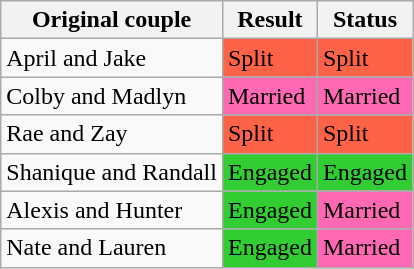<table class="wikitable sortable">
<tr>
<th>Original couple</th>
<th>Result</th>
<th>Status</th>
</tr>
<tr>
<td>April and Jake</td>
<td bgcolor="tomato">Split</td>
<td bgcolor="tomato">Split</td>
</tr>
<tr>
<td>Colby and Madlyn</td>
<td bgcolor="hotpink">Married</td>
<td bgcolor="hotpink">Married</td>
</tr>
<tr>
<td>Rae and Zay</td>
<td bgcolor="tomato">Split</td>
<td bgcolor="tomato">Split</td>
</tr>
<tr>
<td>Shanique and Randall</td>
<td bgcolor="limegreen">Engaged</td>
<td bgcolor="limegreen">Engaged</td>
</tr>
<tr>
<td>Alexis and Hunter</td>
<td bgcolor="limegreen">Engaged</td>
<td bgcolor="hotpink">Married</td>
</tr>
<tr>
<td>Nate and Lauren</td>
<td bgcolor="limegreen">Engaged</td>
<td bgcolor="hotpink">Married</td>
</tr>
</table>
